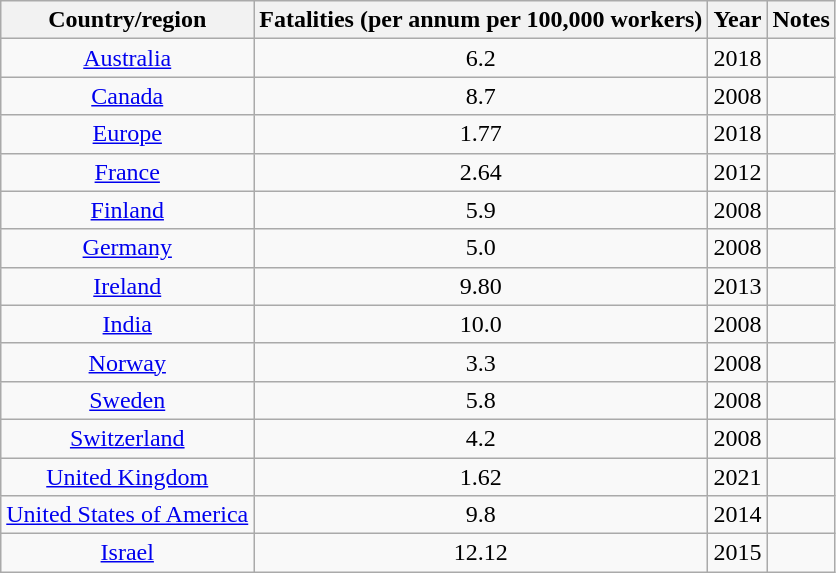<table class="wikitable" style="text-align:center">
<tr>
<th>Country/region</th>
<th>Fatalities (per annum per 100,000 workers)</th>
<th>Year</th>
<th>Notes</th>
</tr>
<tr>
<td><a href='#'>Australia</a></td>
<td>6.2</td>
<td>2018</td>
<td></td>
</tr>
<tr>
<td><a href='#'>Canada</a></td>
<td>8.7</td>
<td>2008</td>
<td></td>
</tr>
<tr>
<td><a href='#'>Europe</a></td>
<td>1.77</td>
<td>2018</td>
<td></td>
</tr>
<tr>
<td><a href='#'>France</a></td>
<td>2.64</td>
<td>2012</td>
<td></td>
</tr>
<tr>
<td><a href='#'>Finland</a></td>
<td>5.9</td>
<td>2008</td>
<td></td>
</tr>
<tr>
<td><a href='#'>Germany</a></td>
<td>5.0</td>
<td>2008</td>
<td></td>
</tr>
<tr>
<td><a href='#'>Ireland</a></td>
<td>9.80</td>
<td>2013</td>
<td></td>
</tr>
<tr>
<td><a href='#'>India</a></td>
<td>10.0</td>
<td>2008</td>
<td></td>
</tr>
<tr>
<td><a href='#'>Norway</a></td>
<td>3.3</td>
<td>2008</td>
<td></td>
</tr>
<tr>
<td><a href='#'>Sweden</a></td>
<td>5.8</td>
<td>2008</td>
<td></td>
</tr>
<tr>
<td><a href='#'>Switzerland</a></td>
<td>4.2</td>
<td>2008</td>
<td></td>
</tr>
<tr>
<td><a href='#'>United Kingdom</a></td>
<td>1.62</td>
<td>2021</td>
<td></td>
</tr>
<tr>
<td><a href='#'>United States of America</a></td>
<td>9.8</td>
<td>2014</td>
<td></td>
</tr>
<tr>
<td><a href='#'>Israel</a></td>
<td>12.12</td>
<td>2015</td>
<td></td>
</tr>
</table>
